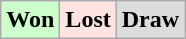<table class="wikitable">
<tr>
<td bgcolor="#ccffcc"><strong>Won</strong></td>
<td bgcolor="FFE4E1"><strong>Lost</strong></td>
<td bgcolor="DCDCDC"><strong>Draw</strong></td>
</tr>
</table>
